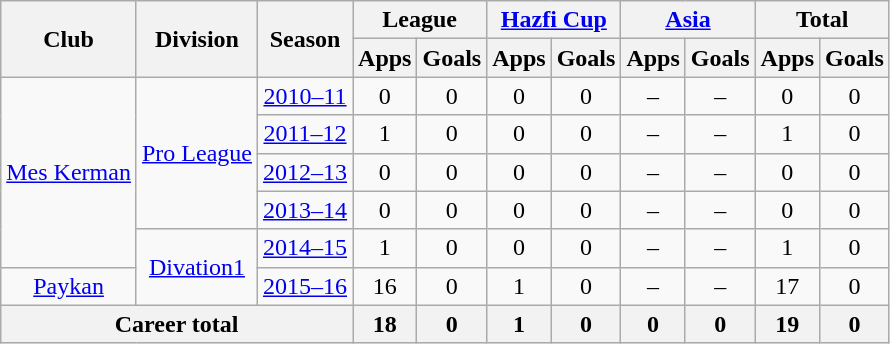<table class="wikitable" style="text-align: center;">
<tr>
<th rowspan="2">Club</th>
<th rowspan="2">Division</th>
<th rowspan="2">Season</th>
<th colspan="2">League</th>
<th colspan="2"><a href='#'>Hazfi Cup</a></th>
<th colspan="2"><a href='#'>Asia</a></th>
<th colspan="2">Total</th>
</tr>
<tr>
<th>Apps</th>
<th>Goals</th>
<th>Apps</th>
<th>Goals</th>
<th>Apps</th>
<th>Goals</th>
<th>Apps</th>
<th>Goals</th>
</tr>
<tr>
<td rowspan="5"><a href='#'>Mes Kerman</a></td>
<td rowspan="4"><a href='#'>Pro League</a></td>
<td><a href='#'>2010–11</a></td>
<td>0</td>
<td>0</td>
<td>0</td>
<td>0</td>
<td>–</td>
<td>–</td>
<td>0</td>
<td>0</td>
</tr>
<tr>
<td><a href='#'>2011–12</a></td>
<td>1</td>
<td>0</td>
<td>0</td>
<td>0</td>
<td>–</td>
<td>–</td>
<td>1</td>
<td>0</td>
</tr>
<tr>
<td><a href='#'>2012–13</a></td>
<td>0</td>
<td>0</td>
<td>0</td>
<td>0</td>
<td>–</td>
<td>–</td>
<td>0</td>
<td>0</td>
</tr>
<tr>
<td><a href='#'>2013–14</a></td>
<td>0</td>
<td>0</td>
<td>0</td>
<td>0</td>
<td>–</td>
<td>–</td>
<td>0</td>
<td>0</td>
</tr>
<tr>
<td rowspan="2"><a href='#'>Divation1</a></td>
<td><a href='#'>2014–15</a></td>
<td>1</td>
<td>0</td>
<td>0</td>
<td>0</td>
<td>–</td>
<td>–</td>
<td>1</td>
<td>0</td>
</tr>
<tr>
<td><a href='#'>Paykan</a></td>
<td><a href='#'>2015–16</a></td>
<td>16</td>
<td>0</td>
<td>1</td>
<td>0</td>
<td>–</td>
<td>–</td>
<td>17</td>
<td>0</td>
</tr>
<tr>
<th colspan=3>Career total</th>
<th>18</th>
<th>0</th>
<th>1</th>
<th>0</th>
<th>0</th>
<th>0</th>
<th>19</th>
<th>0</th>
</tr>
</table>
